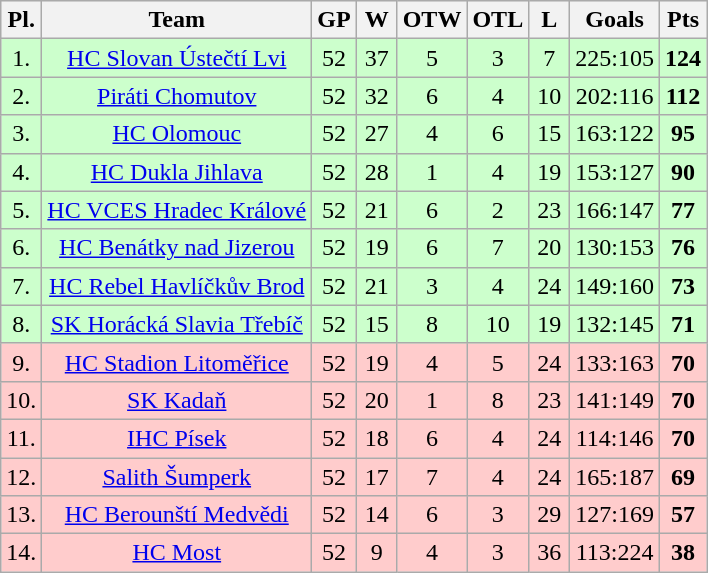<table class="wikitable">
<tr align="center" bgcolor="#efefef">
<th width="20">Pl.</th>
<th>Team</th>
<th>GP</th>
<th width="20">W</th>
<th width="20">OTW</th>
<th width="20">OTL</th>
<th width="20">L</th>
<th width="40">Goals</th>
<th width="20">Pts</th>
</tr>
<tr align="center" bgcolor="#ccffcc">
<td>1.</td>
<td><a href='#'>HC Slovan Ústečtí Lvi</a></td>
<td>52</td>
<td>37</td>
<td>5</td>
<td>3</td>
<td>7</td>
<td>225:105</td>
<td><strong>124</strong></td>
</tr>
<tr align="center" bgcolor="#ccffcc">
<td>2.</td>
<td><a href='#'>Piráti Chomutov</a></td>
<td>52</td>
<td>32</td>
<td>6</td>
<td>4</td>
<td>10</td>
<td>202:116</td>
<td><strong>112</strong></td>
</tr>
<tr align="center" bgcolor="#ccffcc">
<td>3.</td>
<td><a href='#'>HC Olomouc</a></td>
<td>52</td>
<td>27</td>
<td>4</td>
<td>6</td>
<td>15</td>
<td>163:122</td>
<td><strong>95</strong></td>
</tr>
<tr align="center" bgcolor="#ccffcc">
<td>4.</td>
<td><a href='#'>HC Dukla Jihlava</a></td>
<td>52</td>
<td>28</td>
<td>1</td>
<td>4</td>
<td>19</td>
<td>153:127</td>
<td><strong>90</strong></td>
</tr>
<tr align="center" bgcolor="#ccffcc">
<td>5.</td>
<td><a href='#'>HC VCES Hradec Králové</a></td>
<td>52</td>
<td>21</td>
<td>6</td>
<td>2</td>
<td>23</td>
<td>166:147</td>
<td><strong>77</strong></td>
</tr>
<tr align="center" bgcolor="#ccffcc">
<td>6.</td>
<td><a href='#'>HC Benátky nad Jizerou</a></td>
<td>52</td>
<td>19</td>
<td>6</td>
<td>7</td>
<td>20</td>
<td>130:153</td>
<td><strong>76</strong></td>
</tr>
<tr align="center" bgcolor="#ccffcc">
<td>7.</td>
<td><a href='#'>HC Rebel Havlíčkův Brod</a></td>
<td>52</td>
<td>21</td>
<td>3</td>
<td>4</td>
<td>24</td>
<td>149:160</td>
<td><strong>73</strong></td>
</tr>
<tr align="center" bgcolor="#ccffcc">
<td>8.</td>
<td><a href='#'>SK Horácká Slavia Třebíč</a></td>
<td>52</td>
<td>15</td>
<td>8</td>
<td>10</td>
<td>19</td>
<td>132:145</td>
<td><strong>71</strong></td>
</tr>
<tr align="center" bgcolor="#ffcccc">
<td>9.</td>
<td><a href='#'>HC Stadion Litoměřice</a></td>
<td>52</td>
<td>19</td>
<td>4</td>
<td>5</td>
<td>24</td>
<td>133:163</td>
<td><strong>70</strong></td>
</tr>
<tr align="center" bgcolor="#ffcccc">
<td>10.</td>
<td><a href='#'>SK Kadaň</a></td>
<td>52</td>
<td>20</td>
<td>1</td>
<td>8</td>
<td>23</td>
<td>141:149</td>
<td><strong>70</strong></td>
</tr>
<tr align="center" bgcolor="#ffcccc">
<td>11.</td>
<td><a href='#'>IHC Písek</a></td>
<td>52</td>
<td>18</td>
<td>6</td>
<td>4</td>
<td>24</td>
<td>114:146</td>
<td><strong>70</strong></td>
</tr>
<tr align="center" bgcolor="#ffcccc">
<td>12.</td>
<td><a href='#'>Salith Šumperk</a></td>
<td>52</td>
<td>17</td>
<td>7</td>
<td>4</td>
<td>24</td>
<td>165:187</td>
<td><strong>69</strong></td>
</tr>
<tr align="center" bgcolor="#ffcccc">
<td>13.</td>
<td><a href='#'>HC Berounští Medvědi</a></td>
<td>52</td>
<td>14</td>
<td>6</td>
<td>3</td>
<td>29</td>
<td>127:169</td>
<td><strong>57</strong></td>
</tr>
<tr align="center" bgcolor="#ffcccc">
<td>14.</td>
<td><a href='#'>HC Most</a></td>
<td>52</td>
<td>9</td>
<td>4</td>
<td>3</td>
<td>36</td>
<td>113:224</td>
<td><strong>38</strong></td>
</tr>
</table>
